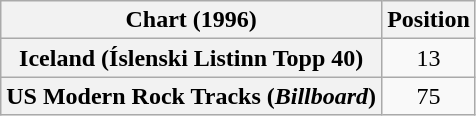<table class="wikitable plainrowheaders" style="text-align:center">
<tr>
<th>Chart (1996)</th>
<th>Position</th>
</tr>
<tr>
<th scope="row">Iceland (Íslenski Listinn Topp 40)</th>
<td>13</td>
</tr>
<tr>
<th scope="row">US Modern Rock Tracks (<em>Billboard</em>)</th>
<td>75</td>
</tr>
</table>
